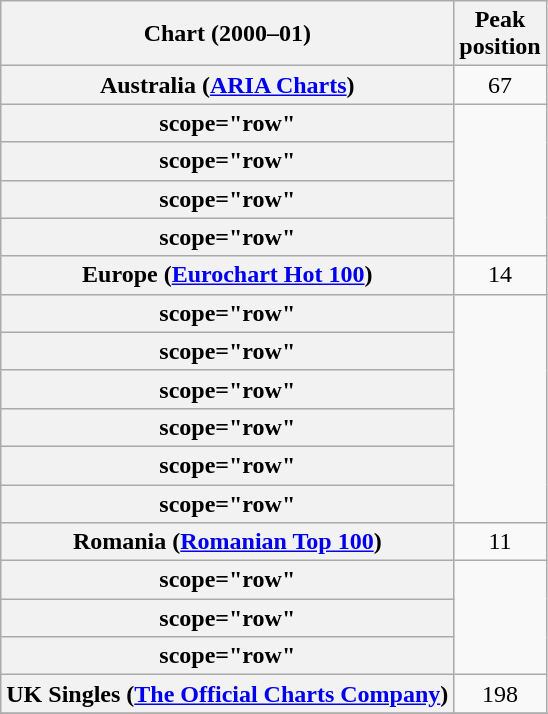<table class="wikitable sortable plainrowheaders">
<tr>
<th>Chart (2000–01)</th>
<th>Peak<br>position</th>
</tr>
<tr>
<th scope="row">Australia (<a href='#'>ARIA Charts</a>)</th>
<td align="center">67</td>
</tr>
<tr>
<th>scope="row"</th>
</tr>
<tr>
<th>scope="row"</th>
</tr>
<tr>
<th>scope="row"</th>
</tr>
<tr>
<th>scope="row"</th>
</tr>
<tr>
<th scope="row">Europe (<a href='#'>Eurochart Hot 100</a>)</th>
<td align="center">14</td>
</tr>
<tr>
<th>scope="row"</th>
</tr>
<tr>
<th>scope="row"</th>
</tr>
<tr>
<th>scope="row"</th>
</tr>
<tr>
<th>scope="row"</th>
</tr>
<tr>
<th>scope="row"</th>
</tr>
<tr>
<th>scope="row"</th>
</tr>
<tr>
<th scope="row">Romania (<a href='#'>Romanian Top 100</a>)</th>
<td align="center">11</td>
</tr>
<tr>
<th>scope="row"</th>
</tr>
<tr>
<th>scope="row"</th>
</tr>
<tr>
<th>scope="row"</th>
</tr>
<tr>
<th scope="row">UK Singles (<a href='#'>The Official Charts Company</a>)</th>
<td align="center">198</td>
</tr>
<tr>
</tr>
</table>
